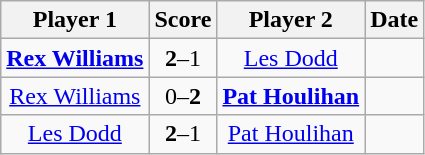<table class="wikitable" style="text-align: center">
<tr>
<th>Player 1</th>
<th>Score</th>
<th>Player 2</th>
<th>Date</th>
</tr>
<tr>
<td> <strong><a href='#'>Rex Williams</a></strong></td>
<td><strong>2</strong>–1</td>
<td> <a href='#'>Les Dodd</a></td>
<td></td>
</tr>
<tr>
<td> <a href='#'>Rex Williams</a></td>
<td>0–<strong>2</strong></td>
<td> <strong><a href='#'>Pat Houlihan</a></strong></td>
<td></td>
</tr>
<tr>
<td> <a href='#'>Les Dodd</a></td>
<td><strong>2</strong>–1</td>
<td> <a href='#'>Pat Houlihan</a></td>
<td></td>
</tr>
</table>
